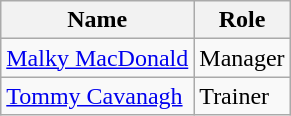<table class="wikitable">
<tr>
<th>Name</th>
<th>Role</th>
</tr>
<tr>
<td> <a href='#'>Malky MacDonald</a></td>
<td>Manager</td>
</tr>
<tr>
<td> <a href='#'>Tommy Cavanagh</a></td>
<td>Trainer</td>
</tr>
</table>
